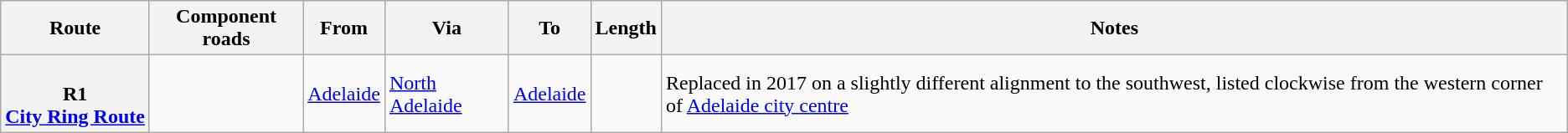<table class="wikitable sortable">
<tr>
<th scope="col">Route</th>
<th scope="col">Component roads</th>
<th scope="col">From</th>
<th scope="col">Via</th>
<th scope="col">To</th>
<th scope="col">Length</th>
<th scope="col">Notes</th>
</tr>
<tr>
<th style="vertical-align:top; white-space:nowrap;"><br>R1<br><a href='#'>City Ring Route</a></th>
<td></td>
<td><a href='#'>Adelaide</a></td>
<td><a href='#'>North Adelaide</a></td>
<td><a href='#'>Adelaide</a></td>
<td></td>
<td>Replaced  in 2017 on a slightly different alignment to the southwest, listed clockwise from the western corner of <a href='#'>Adelaide city centre</a></td>
</tr>
</table>
